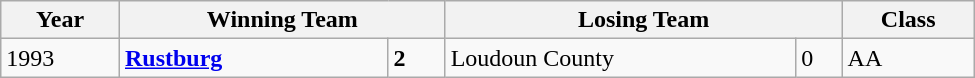<table class="wikitable collapsible collapsed" style="width:650px;">
<tr>
<th>Year</th>
<th colspan=2>Winning Team</th>
<th colspan=2>Losing Team</th>
<th>Class</th>
</tr>
<tr>
<td>1993</td>
<td><strong><a href='#'>Rustburg</a></strong></td>
<td><strong>2</strong></td>
<td>Loudoun County</td>
<td>0</td>
<td>AA</td>
</tr>
</table>
